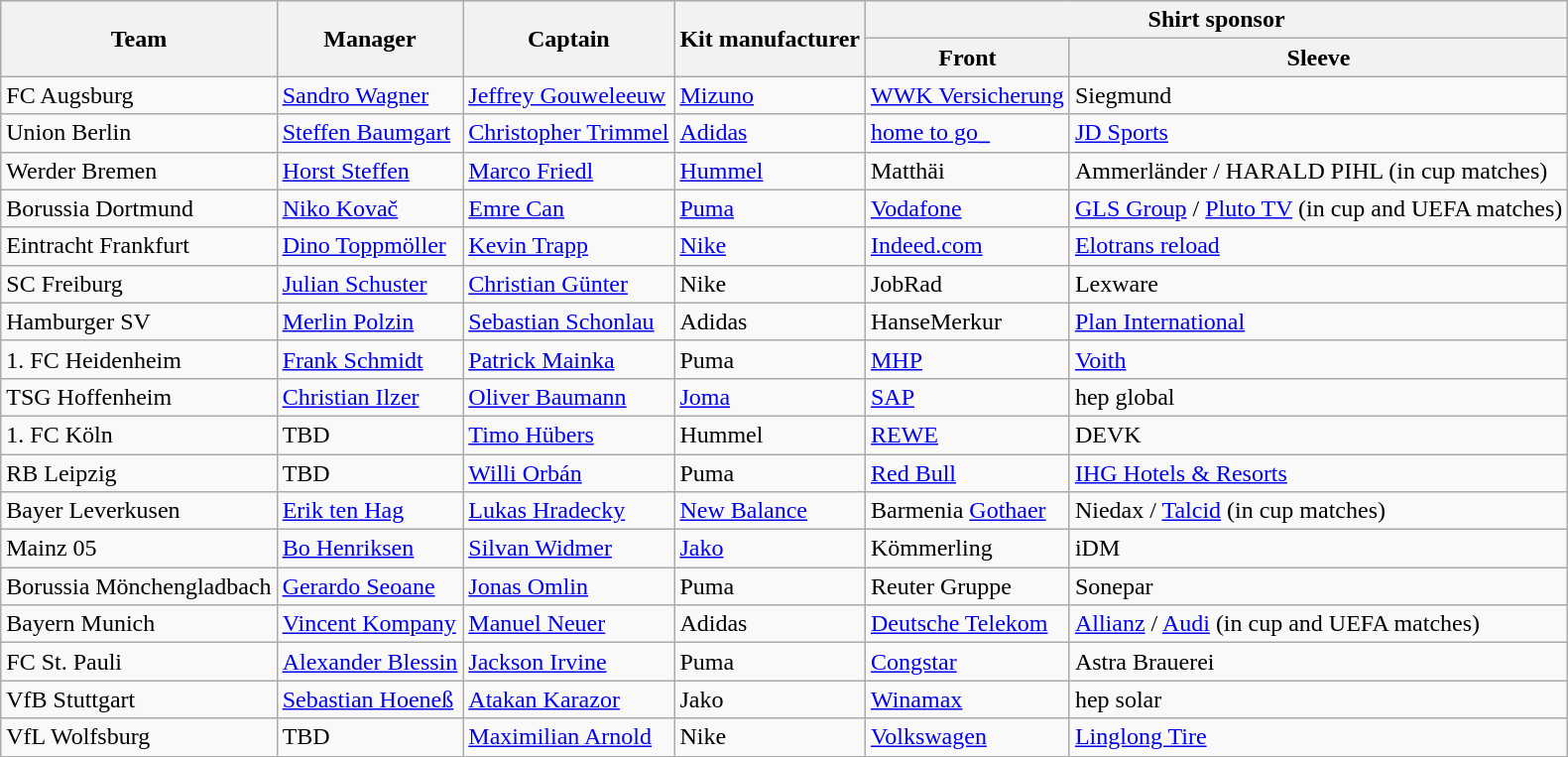<table class="wikitable sortable">
<tr>
<th rowspan="2">Team</th>
<th rowspan="2">Manager</th>
<th rowspan="2">Captain</th>
<th rowspan="2">Kit manufacturer</th>
<th colspan="2">Shirt sponsor</th>
</tr>
<tr>
<th>Front</th>
<th>Sleeve</th>
</tr>
<tr>
<td data-sort-value="Augsburg">FC Augsburg</td>
<td data-sort-value="Wagner, Sandro"> <a href='#'>Sandro Wagner</a></td>
<td data-sort-value="Gouweleeuw, Jeffrey"> <a href='#'>Jeffrey Gouweleeuw</a></td>
<td><a href='#'>Mizuno</a></td>
<td><a href='#'>WWK Versicherung</a></td>
<td>Siegmund</td>
</tr>
<tr>
<td data-sort-value="Berlin, Union">Union Berlin</td>
<td data-sort-value="Baumgart, Steffen"> <a href='#'>Steffen Baumgart</a></td>
<td data-sort-value="Trimmel, Christopher"> <a href='#'>Christopher Trimmel</a></td>
<td><a href='#'>Adidas</a></td>
<td><a href='#'>home to go_</a></td>
<td><a href='#'>JD Sports</a></td>
</tr>
<tr>
<td data-sort-value="Bremen">Werder Bremen</td>
<td data-sort-value="Steffen, Horst"> <a href='#'>Horst Steffen</a></td>
<td data-sort-value="Friedl, Marco"> <a href='#'>Marco Friedl</a></td>
<td><a href='#'>Hummel</a></td>
<td>Matthäi</td>
<td>Ammerländer / HARALD PIHL (in cup matches)</td>
</tr>
<tr>
<td data-sort-value="Dortmund">Borussia Dortmund</td>
<td data-sort-value="Kovac, Niko"> <a href='#'>Niko Kovač</a></td>
<td data-sort-value="Can, Emre"> <a href='#'>Emre Can</a></td>
<td><a href='#'>Puma</a></td>
<td><a href='#'>Vodafone</a></td>
<td><a href='#'>GLS Group</a> / <a href='#'>Pluto TV</a> (in cup and UEFA matches)</td>
</tr>
<tr>
<td data-sort-value="Frankfurt">Eintracht Frankfurt</td>
<td data-sort-value="Toppmoller, Dino"> <a href='#'>Dino Toppmöller</a></td>
<td data-sort-value="Trapp, Kevin"> <a href='#'>Kevin Trapp</a></td>
<td><a href='#'>Nike</a></td>
<td><a href='#'>Indeed.com</a></td>
<td><a href='#'>Elotrans reload</a></td>
</tr>
<tr>
<td data-sort-value="Freiburg">SC Freiburg</td>
<td data-sort-value="Schuster, Julian"> <a href='#'>Julian Schuster</a></td>
<td data-sort-value="Gunter, Christian"> <a href='#'>Christian Günter</a></td>
<td>Nike</td>
<td>JobRad</td>
<td>Lexware</td>
</tr>
<tr>
<td data-sort-value="Hamburg">Hamburger SV</td>
<td data-sort-value="Polzin, Merlin"> <a href='#'>Merlin Polzin</a></td>
<td data-sort-value="Schonlau, Sebastian"> <a href='#'>Sebastian Schonlau</a></td>
<td>Adidas</td>
<td>HanseMerkur</td>
<td><a href='#'>Plan International</a></td>
</tr>
<tr>
<td data-sort-value="Heidenheim">1. FC Heidenheim</td>
<td data-sort-value="Schmidt, Frank"> <a href='#'>Frank Schmidt</a></td>
<td data-sort-value="Mainka, Patrick"> <a href='#'>Patrick Mainka</a></td>
<td>Puma</td>
<td><a href='#'>MHP</a></td>
<td><a href='#'>Voith</a></td>
</tr>
<tr>
<td data-sort-value="Hoffenheim">TSG Hoffenheim</td>
<td> <a href='#'>Christian Ilzer</a></td>
<td data-sort-value="Baumann, Oliver"> <a href='#'>Oliver Baumann</a></td>
<td><a href='#'>Joma</a></td>
<td><a href='#'>SAP</a></td>
<td>hep global</td>
</tr>
<tr>
<td data-sort-value="Koln">1. FC Köln</td>
<td data-sort-value="TBD">TBD</td>
<td data-sort-value="Hubers, Timo"> <a href='#'>Timo Hübers</a></td>
<td>Hummel</td>
<td><a href='#'>REWE</a></td>
<td>DEVK</td>
</tr>
<tr>
<td data-sort-value="Leipzig">RB Leipzig</td>
<td data-sort-value="TBD">TBD</td>
<td data-sort-value="Orban, Willi"> <a href='#'>Willi Orbán</a></td>
<td>Puma</td>
<td><a href='#'>Red Bull</a></td>
<td><a href='#'>IHG Hotels & Resorts</a></td>
</tr>
<tr>
<td data-sort-value="Leverkusen">Bayer Leverkusen</td>
<td data-sort-value="ten Hag, Erik"> <a href='#'>Erik ten Hag</a></td>
<td data-sort-value="Hradecky, Lukas"> <a href='#'>Lukas Hradecky</a></td>
<td><a href='#'>New Balance</a></td>
<td>Barmenia <a href='#'>Gothaer</a></td>
<td>Niedax / <a href='#'>Talcid</a> (in cup matches)</td>
</tr>
<tr>
<td data-sort-value="Mainz">Mainz 05</td>
<td data-sort-value="Henriksen, Bo"> <a href='#'>Bo Henriksen</a></td>
<td data-sort-value="Widmer, Silvan"> <a href='#'>Silvan Widmer</a></td>
<td><a href='#'>Jako</a></td>
<td>Kömmerling</td>
<td>iDM</td>
</tr>
<tr>
<td data-sort-value="Monchengladbach">Borussia Mönchengladbach</td>
<td data-sort-value="Seoane, Gerardo"> <a href='#'>Gerardo Seoane</a></td>
<td data-sort-value="Omlin, Jonas"> <a href='#'>Jonas Omlin</a></td>
<td>Puma</td>
<td>Reuter Gruppe</td>
<td>Sonepar</td>
</tr>
<tr>
<td data-sort-value="Munich">Bayern Munich</td>
<td data-sort-value="Kompany, Vincent"> <a href='#'>Vincent Kompany</a></td>
<td data-sort-value="Neuer, Manuel"> <a href='#'>Manuel Neuer</a></td>
<td>Adidas</td>
<td><a href='#'>Deutsche Telekom</a></td>
<td><a href='#'>Allianz</a> / <a href='#'>Audi</a> (in cup and UEFA matches)</td>
</tr>
<tr>
<td data-sort-value="St Pauli">FC St. Pauli</td>
<td data-sort-value="Blessin, Alexander"> <a href='#'>Alexander Blessin</a></td>
<td data-sort-value="Irvine, Jackson"> <a href='#'>Jackson Irvine</a></td>
<td>Puma</td>
<td><a href='#'>Congstar</a></td>
<td>Astra Brauerei</td>
</tr>
<tr>
<td data-sort-value="Stuttgart">VfB Stuttgart</td>
<td data-sort-value="Hoeness, Sebastian"> <a href='#'>Sebastian Hoeneß</a></td>
<td data-sort-value="Karazor, Atakan"> <a href='#'>Atakan Karazor</a></td>
<td>Jako</td>
<td><a href='#'>Winamax</a></td>
<td>hep solar</td>
</tr>
<tr>
<td data-sort-value="Wolfsburg">VfL Wolfsburg</td>
<td data-sort-value="TBD">TBD</td>
<td data-sort-value="Arnold, Maximilian"> <a href='#'>Maximilian Arnold</a></td>
<td>Nike</td>
<td><a href='#'>Volkswagen</a></td>
<td><a href='#'>Linglong Tire</a></td>
</tr>
</table>
